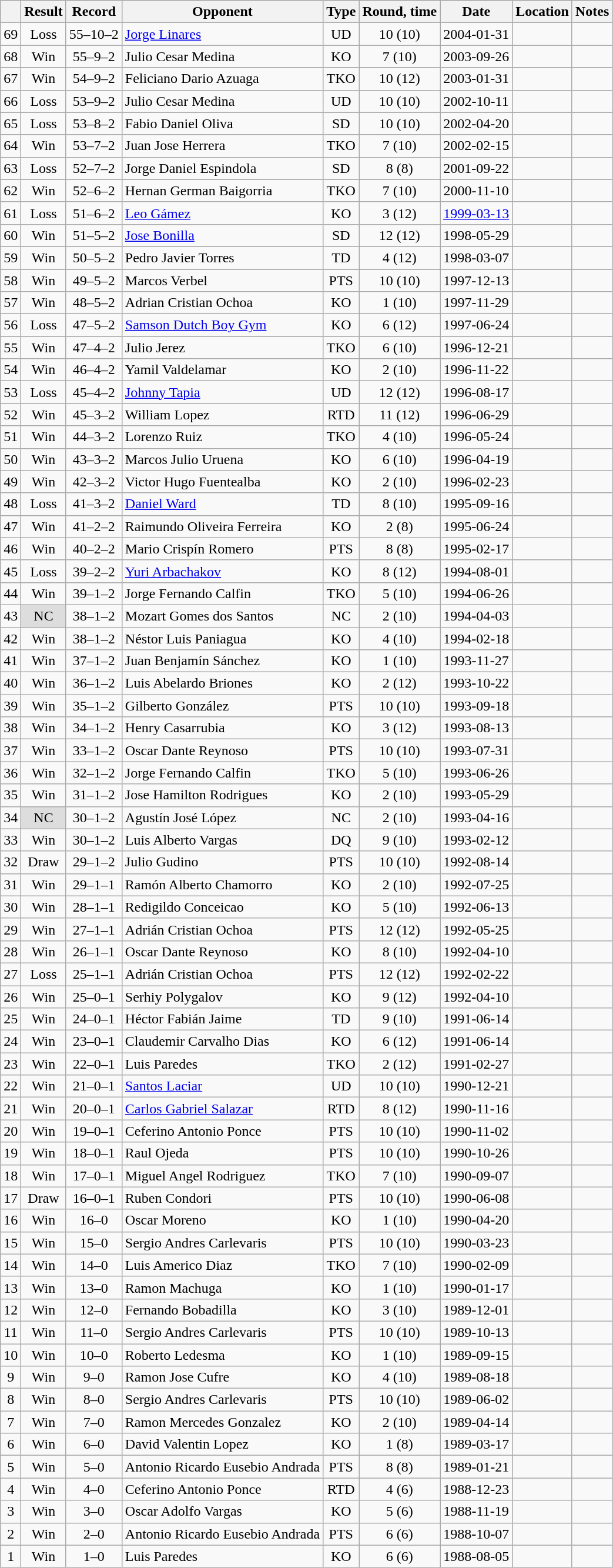<table class=wikitable style=text-align:center>
<tr>
<th></th>
<th>Result</th>
<th>Record</th>
<th>Opponent</th>
<th>Type</th>
<th>Round, time</th>
<th>Date</th>
<th>Location</th>
<th>Notes</th>
</tr>
<tr>
<td>69</td>
<td>Loss</td>
<td>55–10–2 </td>
<td align=left><a href='#'>Jorge Linares</a></td>
<td>UD</td>
<td>10 (10)</td>
<td>2004-01-31</td>
<td align=left></td>
<td align=left></td>
</tr>
<tr>
<td>68</td>
<td>Win</td>
<td>55–9–2 </td>
<td align=left>Julio Cesar Medina</td>
<td>KO</td>
<td>7 (10)</td>
<td>2003-09-26</td>
<td align=left></td>
<td align=left></td>
</tr>
<tr>
<td>67</td>
<td>Win</td>
<td>54–9–2 </td>
<td align=left>Feliciano Dario Azuaga</td>
<td>TKO</td>
<td>10 (12)</td>
<td>2003-01-31</td>
<td align=left></td>
<td align=left></td>
</tr>
<tr>
<td>66</td>
<td>Loss</td>
<td>53–9–2 </td>
<td align=left>Julio Cesar Medina</td>
<td>UD</td>
<td>10 (10)</td>
<td>2002-10-11</td>
<td align=left></td>
<td align=left></td>
</tr>
<tr>
<td>65</td>
<td>Loss</td>
<td>53–8–2 </td>
<td align=left>Fabio Daniel Oliva</td>
<td>SD</td>
<td>10 (10)</td>
<td>2002-04-20</td>
<td align=left></td>
<td align=left></td>
</tr>
<tr>
<td>64</td>
<td>Win</td>
<td>53–7–2 </td>
<td align=left>Juan Jose Herrera</td>
<td>TKO</td>
<td>7 (10)</td>
<td>2002-02-15</td>
<td align=left></td>
<td align=left></td>
</tr>
<tr>
<td>63</td>
<td>Loss</td>
<td>52–7–2 </td>
<td align=left>Jorge Daniel Espindola</td>
<td>SD</td>
<td>8 (8)</td>
<td>2001-09-22</td>
<td align=left></td>
<td align=left></td>
</tr>
<tr>
<td>62</td>
<td>Win</td>
<td>52–6–2 </td>
<td align=left>Hernan German Baigorria</td>
<td>TKO</td>
<td>7 (10)</td>
<td>2000-11-10</td>
<td align=left></td>
<td align=left></td>
</tr>
<tr>
<td>61</td>
<td>Loss</td>
<td>51–6–2 </td>
<td align=left><a href='#'>Leo Gámez</a></td>
<td>KO</td>
<td>3 (12)</td>
<td><a href='#'>1999-03-13</a></td>
<td align=left></td>
<td align=left></td>
</tr>
<tr>
<td>60</td>
<td>Win</td>
<td>51–5–2 </td>
<td align=left><a href='#'>Jose Bonilla</a></td>
<td>SD</td>
<td>12 (12)</td>
<td>1998-05-29</td>
<td align=left></td>
<td align=left></td>
</tr>
<tr>
<td>59</td>
<td>Win</td>
<td>50–5–2 </td>
<td align=left>Pedro Javier Torres</td>
<td>TD</td>
<td>4 (12)</td>
<td>1998-03-07</td>
<td align=left></td>
<td align=left></td>
</tr>
<tr>
<td>58</td>
<td>Win</td>
<td>49–5–2 </td>
<td align=left>Marcos Verbel</td>
<td>PTS</td>
<td>10 (10)</td>
<td>1997-12-13</td>
<td align=left></td>
<td align=left></td>
</tr>
<tr>
<td>57</td>
<td>Win</td>
<td>48–5–2 </td>
<td align=left>Adrian Cristian Ochoa</td>
<td>KO</td>
<td>1 (10)</td>
<td>1997-11-29</td>
<td align=left></td>
<td align=left></td>
</tr>
<tr>
<td>56</td>
<td>Loss</td>
<td>47–5–2 </td>
<td align=left><a href='#'>Samson Dutch Boy Gym</a></td>
<td>KO</td>
<td>6 (12)</td>
<td>1997-06-24</td>
<td align=left></td>
<td align=left></td>
</tr>
<tr>
<td>55</td>
<td>Win</td>
<td>47–4–2 </td>
<td align=left>Julio Jerez</td>
<td>TKO</td>
<td>6 (10)</td>
<td>1996-12-21</td>
<td align=left></td>
<td align=left></td>
</tr>
<tr>
<td>54</td>
<td>Win</td>
<td>46–4–2 </td>
<td align=left>Yamil Valdelamar</td>
<td>KO</td>
<td>2 (10)</td>
<td>1996-11-22</td>
<td align=left></td>
<td align=left></td>
</tr>
<tr>
<td>53</td>
<td>Loss</td>
<td>45–4–2 </td>
<td align=left><a href='#'>Johnny Tapia</a></td>
<td>UD</td>
<td>12 (12)</td>
<td>1996-08-17</td>
<td align=left></td>
<td align=left></td>
</tr>
<tr>
<td>52</td>
<td>Win</td>
<td>45–3–2 </td>
<td align=left>William Lopez</td>
<td>RTD</td>
<td>11 (12)</td>
<td>1996-06-29</td>
<td align=left></td>
<td align=left></td>
</tr>
<tr>
<td>51</td>
<td>Win</td>
<td>44–3–2 </td>
<td align=left>Lorenzo Ruiz</td>
<td>TKO</td>
<td>4 (10)</td>
<td>1996-05-24</td>
<td align=left></td>
<td align=left></td>
</tr>
<tr>
<td>50</td>
<td>Win</td>
<td>43–3–2 </td>
<td align=left>Marcos Julio Uruena</td>
<td>KO</td>
<td>6 (10)</td>
<td>1996-04-19</td>
<td align=left></td>
<td align=left></td>
</tr>
<tr>
<td>49</td>
<td>Win</td>
<td>42–3–2 </td>
<td align=left>Victor Hugo Fuentealba</td>
<td>KO</td>
<td>2 (10)</td>
<td>1996-02-23</td>
<td align=left></td>
<td align=left></td>
</tr>
<tr>
<td>48</td>
<td>Loss</td>
<td>41–3–2 </td>
<td align=left><a href='#'>Daniel Ward</a></td>
<td>TD</td>
<td>8 (10)</td>
<td>1995-09-16</td>
<td align=left></td>
<td align=left></td>
</tr>
<tr>
<td>47</td>
<td>Win</td>
<td>41–2–2 </td>
<td align=left>Raimundo Oliveira Ferreira</td>
<td>KO</td>
<td>2 (8)</td>
<td>1995-06-24</td>
<td align=left></td>
<td align=left></td>
</tr>
<tr>
<td>46</td>
<td>Win</td>
<td>40–2–2 </td>
<td align=left>Mario Crispín Romero</td>
<td>PTS</td>
<td>8 (8)</td>
<td>1995-02-17</td>
<td align=left></td>
<td align=left></td>
</tr>
<tr>
<td>45</td>
<td>Loss</td>
<td>39–2–2 </td>
<td align=left><a href='#'>Yuri Arbachakov</a></td>
<td>KO</td>
<td>8 (12)</td>
<td>1994-08-01</td>
<td align=left></td>
<td align=left></td>
</tr>
<tr>
<td>44</td>
<td>Win</td>
<td>39–1–2 </td>
<td align=left>Jorge Fernando Calfin</td>
<td>TKO</td>
<td>5 (10)</td>
<td>1994-06-26</td>
<td align=left></td>
<td align=left></td>
</tr>
<tr>
<td>43</td>
<td style="background:#DDD">NC</td>
<td>38–1–2 </td>
<td align=left>Mozart Gomes dos Santos</td>
<td>NC</td>
<td>2 (10)</td>
<td>1994-04-03</td>
<td align=left></td>
<td align=left></td>
</tr>
<tr>
<td>42</td>
<td>Win</td>
<td>38–1–2 </td>
<td align=left>Néstor Luis Paniagua</td>
<td>KO</td>
<td>4 (10)</td>
<td>1994-02-18</td>
<td align=left></td>
<td align=left></td>
</tr>
<tr>
<td>41</td>
<td>Win</td>
<td>37–1–2 </td>
<td align=left>Juan Benjamín Sánchez</td>
<td>KO</td>
<td>1 (10)</td>
<td>1993-11-27</td>
<td align=left></td>
<td align=left></td>
</tr>
<tr>
<td>40</td>
<td>Win</td>
<td>36–1–2 </td>
<td align=left>Luis Abelardo Briones</td>
<td>KO</td>
<td>2 (12)</td>
<td>1993-10-22</td>
<td align=left></td>
<td align=left></td>
</tr>
<tr>
<td>39</td>
<td>Win</td>
<td>35–1–2 </td>
<td align=left>Gilberto González</td>
<td>PTS</td>
<td>10 (10)</td>
<td>1993-09-18</td>
<td align=left></td>
<td align=left></td>
</tr>
<tr>
<td>38</td>
<td>Win</td>
<td>34–1–2 </td>
<td align=left>Henry Casarrubia</td>
<td>KO</td>
<td>3 (12)</td>
<td>1993-08-13</td>
<td align=left></td>
<td align=left></td>
</tr>
<tr>
<td>37</td>
<td>Win</td>
<td>33–1–2 </td>
<td align=left>Oscar Dante Reynoso</td>
<td>PTS</td>
<td>10 (10)</td>
<td>1993-07-31</td>
<td align=left></td>
<td align=left></td>
</tr>
<tr>
<td>36</td>
<td>Win</td>
<td>32–1–2 </td>
<td align=left>Jorge Fernando Calfin</td>
<td>TKO</td>
<td>5 (10)</td>
<td>1993-06-26</td>
<td align=left></td>
<td align=left></td>
</tr>
<tr>
<td>35</td>
<td>Win</td>
<td>31–1–2 </td>
<td align=left>Jose Hamilton Rodrigues</td>
<td>KO</td>
<td>2 (10)</td>
<td>1993-05-29</td>
<td align=left></td>
<td align=left></td>
</tr>
<tr>
<td>34</td>
<td style="background:#DDD">NC</td>
<td>30–1–2 </td>
<td align=left>Agustín José López</td>
<td>NC</td>
<td>2 (10)</td>
<td>1993-04-16</td>
<td align=left></td>
<td align=left></td>
</tr>
<tr>
<td>33</td>
<td>Win</td>
<td>30–1–2</td>
<td align=left>Luis Alberto Vargas</td>
<td>DQ</td>
<td>9 (10)</td>
<td>1993-02-12</td>
<td align=left></td>
<td align=left></td>
</tr>
<tr>
<td>32</td>
<td>Draw</td>
<td>29–1–2</td>
<td align=left>Julio Gudino</td>
<td>PTS</td>
<td>10 (10)</td>
<td>1992-08-14</td>
<td align=left></td>
<td align=left></td>
</tr>
<tr>
<td>31</td>
<td>Win</td>
<td>29–1–1</td>
<td align=left>Ramón Alberto Chamorro</td>
<td>KO</td>
<td>2 (10)</td>
<td>1992-07-25</td>
<td align=left></td>
<td align=left></td>
</tr>
<tr>
<td>30</td>
<td>Win</td>
<td>28–1–1</td>
<td align=left>Redigildo Conceicao</td>
<td>KO</td>
<td>5 (10)</td>
<td>1992-06-13</td>
<td align=left></td>
<td align=left></td>
</tr>
<tr>
<td>29</td>
<td>Win</td>
<td>27–1–1</td>
<td align=left>Adrián Cristian Ochoa</td>
<td>PTS</td>
<td>12 (12)</td>
<td>1992-05-25</td>
<td align=left></td>
<td align=left></td>
</tr>
<tr>
<td>28</td>
<td>Win</td>
<td>26–1–1</td>
<td align=left>Oscar Dante Reynoso</td>
<td>KO</td>
<td>8 (10)</td>
<td>1992-04-10</td>
<td align=left></td>
<td align=left></td>
</tr>
<tr>
<td>27</td>
<td>Loss</td>
<td>25–1–1</td>
<td align=left>Adrián Cristian Ochoa</td>
<td>PTS</td>
<td>12 (12)</td>
<td>1992-02-22</td>
<td align=left></td>
<td align=left></td>
</tr>
<tr>
<td>26</td>
<td>Win</td>
<td>25–0–1</td>
<td align=left>Serhiy Polygalov</td>
<td>KO</td>
<td>9 (12)</td>
<td>1992-04-10</td>
<td align=left></td>
<td align=left></td>
</tr>
<tr>
<td>25</td>
<td>Win</td>
<td>24–0–1</td>
<td align=left>Héctor Fabián Jaime</td>
<td>TD</td>
<td>9 (10)</td>
<td>1991-06-14</td>
<td align=left></td>
<td align=left></td>
</tr>
<tr>
<td>24</td>
<td>Win</td>
<td>23–0–1</td>
<td align=left>Claudemir Carvalho Dias</td>
<td>KO</td>
<td>6 (12)</td>
<td>1991-06-14</td>
<td align=left></td>
<td align=left></td>
</tr>
<tr>
<td>23</td>
<td>Win</td>
<td>22–0–1</td>
<td align=left>Luis Paredes</td>
<td>TKO</td>
<td>2 (12)</td>
<td>1991-02-27</td>
<td align=left></td>
<td align=left></td>
</tr>
<tr>
<td>22</td>
<td>Win</td>
<td>21–0–1</td>
<td align=left><a href='#'>Santos Laciar</a></td>
<td>UD</td>
<td>10 (10)</td>
<td>1990-12-21</td>
<td align=left></td>
<td align=left></td>
</tr>
<tr>
<td>21</td>
<td>Win</td>
<td>20–0–1</td>
<td align=left><a href='#'>Carlos Gabriel Salazar</a></td>
<td>RTD</td>
<td>8 (12)</td>
<td>1990-11-16</td>
<td align=left></td>
<td align=left></td>
</tr>
<tr>
<td>20</td>
<td>Win</td>
<td>19–0–1</td>
<td align=left>Ceferino Antonio Ponce</td>
<td>PTS</td>
<td>10 (10)</td>
<td>1990-11-02</td>
<td align=left></td>
<td align=left></td>
</tr>
<tr>
<td>19</td>
<td>Win</td>
<td>18–0–1</td>
<td align=left>Raul Ojeda</td>
<td>PTS</td>
<td>10 (10)</td>
<td>1990-10-26</td>
<td align=left></td>
<td align=left></td>
</tr>
<tr>
<td>18</td>
<td>Win</td>
<td>17–0–1</td>
<td align=left>Miguel Angel Rodriguez</td>
<td>TKO</td>
<td>7 (10)</td>
<td>1990-09-07</td>
<td align=left></td>
<td align=left></td>
</tr>
<tr>
<td>17</td>
<td>Draw</td>
<td>16–0–1</td>
<td align=left>Ruben Condori</td>
<td>PTS</td>
<td>10 (10)</td>
<td>1990-06-08</td>
<td align=left></td>
<td align=left></td>
</tr>
<tr>
<td>16</td>
<td>Win</td>
<td>16–0</td>
<td align=left>Oscar Moreno</td>
<td>KO</td>
<td>1 (10)</td>
<td>1990-04-20</td>
<td align=left></td>
<td align=left></td>
</tr>
<tr>
<td>15</td>
<td>Win</td>
<td>15–0</td>
<td align=left>Sergio Andres Carlevaris</td>
<td>PTS</td>
<td>10 (10)</td>
<td>1990-03-23</td>
<td align=left></td>
<td align=left></td>
</tr>
<tr>
<td>14</td>
<td>Win</td>
<td>14–0</td>
<td align=left>Luis Americo Diaz</td>
<td>TKO</td>
<td>7 (10)</td>
<td>1990-02-09</td>
<td align=left></td>
<td align=left></td>
</tr>
<tr>
<td>13</td>
<td>Win</td>
<td>13–0</td>
<td align=left>Ramon Machuga</td>
<td>KO</td>
<td>1 (10)</td>
<td>1990-01-17</td>
<td align=left></td>
<td align=left></td>
</tr>
<tr>
<td>12</td>
<td>Win</td>
<td>12–0</td>
<td align=left>Fernando Bobadilla</td>
<td>KO</td>
<td>3 (10)</td>
<td>1989-12-01</td>
<td align=left></td>
<td align=left></td>
</tr>
<tr>
<td>11</td>
<td>Win</td>
<td>11–0</td>
<td align=left>Sergio Andres Carlevaris</td>
<td>PTS</td>
<td>10 (10)</td>
<td>1989-10-13</td>
<td align=left></td>
<td align=left></td>
</tr>
<tr>
<td>10</td>
<td>Win</td>
<td>10–0</td>
<td align=left>Roberto Ledesma</td>
<td>KO</td>
<td>1 (10)</td>
<td>1989-09-15</td>
<td align=left></td>
<td align=left></td>
</tr>
<tr>
<td>9</td>
<td>Win</td>
<td>9–0</td>
<td align=left>Ramon Jose Cufre</td>
<td>KO</td>
<td>4 (10)</td>
<td>1989-08-18</td>
<td align=left></td>
<td align=left></td>
</tr>
<tr>
<td>8</td>
<td>Win</td>
<td>8–0</td>
<td align=left>Sergio Andres Carlevaris</td>
<td>PTS</td>
<td>10 (10)</td>
<td>1989-06-02</td>
<td align=left></td>
<td align=left></td>
</tr>
<tr>
<td>7</td>
<td>Win</td>
<td>7–0</td>
<td align=left>Ramon Mercedes Gonzalez</td>
<td>KO</td>
<td>2 (10)</td>
<td>1989-04-14</td>
<td align=left></td>
<td align=left></td>
</tr>
<tr>
<td>6</td>
<td>Win</td>
<td>6–0</td>
<td align=left>David Valentin Lopez</td>
<td>KO</td>
<td>1 (8)</td>
<td>1989-03-17</td>
<td align=left></td>
<td align=left></td>
</tr>
<tr>
<td>5</td>
<td>Win</td>
<td>5–0</td>
<td align=left>Antonio Ricardo Eusebio Andrada</td>
<td>PTS</td>
<td>8 (8)</td>
<td>1989-01-21</td>
<td align=left></td>
<td align=left></td>
</tr>
<tr>
<td>4</td>
<td>Win</td>
<td>4–0</td>
<td align=left>Ceferino Antonio Ponce</td>
<td>RTD</td>
<td>4 (6)</td>
<td>1988-12-23</td>
<td align=left></td>
<td align=left></td>
</tr>
<tr>
<td>3</td>
<td>Win</td>
<td>3–0</td>
<td align=left>Oscar Adolfo Vargas</td>
<td>KO</td>
<td>5 (6)</td>
<td>1988-11-19</td>
<td align=left></td>
<td align=left></td>
</tr>
<tr>
<td>2</td>
<td>Win</td>
<td>2–0</td>
<td align=left>Antonio Ricardo Eusebio Andrada</td>
<td>PTS</td>
<td>6 (6)</td>
<td>1988-10-07</td>
<td align=left></td>
<td align=left></td>
</tr>
<tr>
<td>1</td>
<td>Win</td>
<td>1–0</td>
<td align=left>Luis Paredes</td>
<td>KO</td>
<td>6 (6)</td>
<td>1988-08-05</td>
<td align=left></td>
<td align=left></td>
</tr>
</table>
